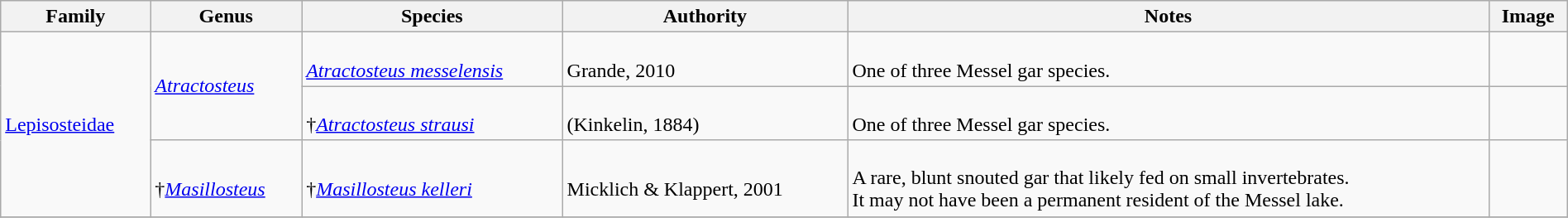<table class="wikitable" align="center" width="100%">
<tr>
<th>Family</th>
<th>Genus</th>
<th>Species</th>
<th>Authority</th>
<th>Notes</th>
<th>Image</th>
</tr>
<tr>
<td rowspan=3><a href='#'>Lepisosteidae</a></td>
<td rowspan=2><em><a href='#'>Atractosteus</a></em></td>
<td><br><em><a href='#'>Atractosteus messelensis</a></em></td>
<td><br>Grande, 2010</td>
<td><br>One of three Messel gar species.</td>
<td></td>
</tr>
<tr>
<td><br>†<em><a href='#'>Atractosteus strausi</a></em></td>
<td><br>(Kinkelin, 1884)</td>
<td><br>One of three Messel gar species.</td>
<td><br></td>
</tr>
<tr>
<td><br>†<em><a href='#'>Masillosteus</a></em></td>
<td><br>†<em><a href='#'>Masillosteus kelleri</a></em></td>
<td><br>Micklich & Klappert, 2001</td>
<td><br>A rare, blunt snouted gar that likely fed on small invertebrates.<br> It may not have been a permanent resident of the Messel lake.</td>
<td></td>
</tr>
<tr>
</tr>
</table>
